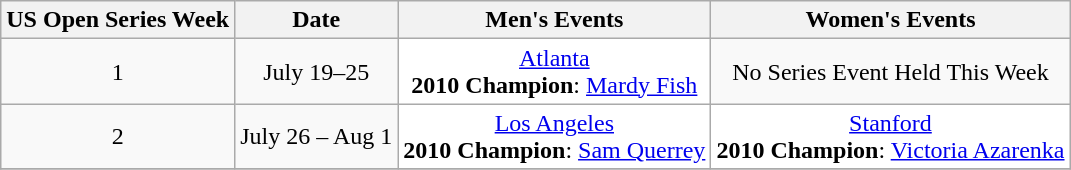<table class="wikitable">
<tr>
<th>US Open Series Week</th>
<th>Date</th>
<th>Men's Events</th>
<th>Women's Events</th>
</tr>
<tr align=center>
<td>1</td>
<td>July 19–25</td>
<td bgcolor="#ffffff"><a href='#'>Atlanta</a><br><strong>2010 Champion</strong>:  <a href='#'>Mardy Fish</a></td>
<td>No Series Event Held This Week</td>
</tr>
<tr align=center>
<td>2</td>
<td>July 26 – Aug 1</td>
<td bgcolor="#ffffff"><a href='#'>Los Angeles</a><br><strong>2010 Champion</strong>:  <a href='#'>Sam Querrey</a><br></td>
<td bgcolor="ffffff"><a href='#'>Stanford</a><br><strong>2010 Champion</strong>:   <a href='#'>Victoria Azarenka</a></td>
</tr>
<tr align=center>
</tr>
</table>
